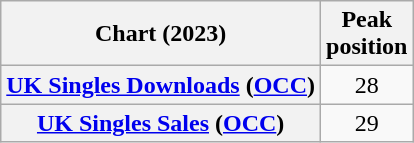<table class="wikitable sortable plainrowheaders" style="text-align:center">
<tr>
<th scope="col">Chart (2023)</th>
<th scope="col">Peak<br>position</th>
</tr>
<tr>
<th scope="row"><a href='#'>UK Singles Downloads</a> (<a href='#'>OCC</a>)</th>
<td>28</td>
</tr>
<tr>
<th scope="row"><a href='#'>UK Singles Sales</a> (<a href='#'>OCC</a>)</th>
<td>29</td>
</tr>
</table>
